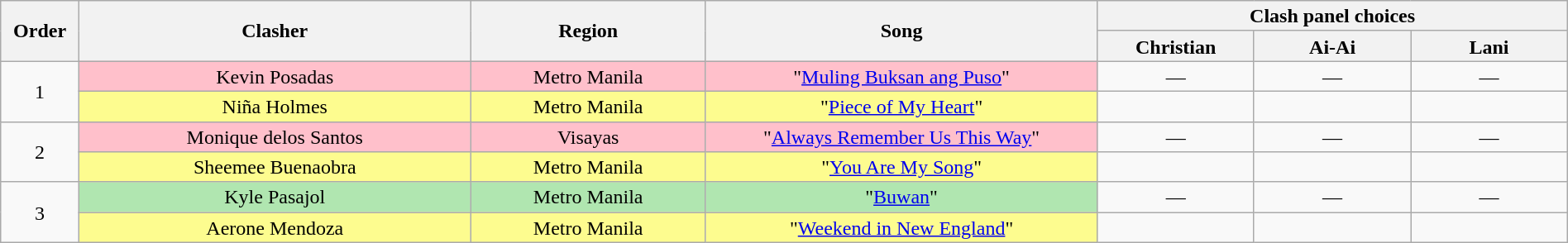<table class="wikitable" style="text-align:center; line-height:17px; width:100%;">
<tr>
<th rowspan="2" width="5%">Order</th>
<th rowspan="2" width="25%">Clasher</th>
<th rowspan="2">Region</th>
<th rowspan="2" width="25%">Song</th>
<th colspan="3" width="30%">Clash panel choices</th>
</tr>
<tr>
<th width="10%">Christian</th>
<th width="10%">Ai-Ai</th>
<th width="10%">Lani</th>
</tr>
<tr>
<td rowspan="2">1</td>
<td style="background:pink;">Kevin Posadas</td>
<td style="background:pink;">Metro Manila</td>
<td style="background:pink;">"<a href='#'>Muling Buksan ang Puso</a>"</td>
<td>—</td>
<td>—</td>
<td>—</td>
</tr>
<tr>
<td style="background:#fdfc8f;">Niña Holmes</td>
<td style="background:#fdfc8f;">Metro Manila</td>
<td style="background:#fdfc8f;">"<a href='#'>Piece of My Heart</a>"</td>
<td><strong></strong></td>
<td><strong></strong></td>
<td><strong></strong></td>
</tr>
<tr>
<td rowspan="2">2</td>
<td style="background:pink;">Monique delos Santos</td>
<td style="background:pink;">Visayas</td>
<td style="background:pink;">"<a href='#'>Always Remember Us This Way</a>"</td>
<td>—</td>
<td>—</td>
<td>—</td>
</tr>
<tr>
<td style="background:#fdfc8f;">Sheemee Buenaobra</td>
<td style="background:#fdfc8f;">Metro Manila</td>
<td style="background:#fdfc8f;">"<a href='#'>You Are My Song</a>"</td>
<td><strong></strong></td>
<td><strong></strong></td>
<td><strong></strong></td>
</tr>
<tr>
<td rowspan="2">3</td>
<td style="background:#b0e6b0;">Kyle Pasajol</td>
<td style="background:#b0e6b0;">Metro Manila</td>
<td style="background:#b0e6b0;">"<a href='#'>Buwan</a>"</td>
<td>—</td>
<td>—</td>
<td>—</td>
</tr>
<tr>
<td style="background:#fdfc8f;">Aerone Mendoza</td>
<td style="background:#fdfc8f;">Metro Manila</td>
<td style="background:#fdfc8f;">"<a href='#'>Weekend in New England</a>"</td>
<td><strong></strong></td>
<td><strong></strong></td>
<td><strong></strong></td>
</tr>
</table>
